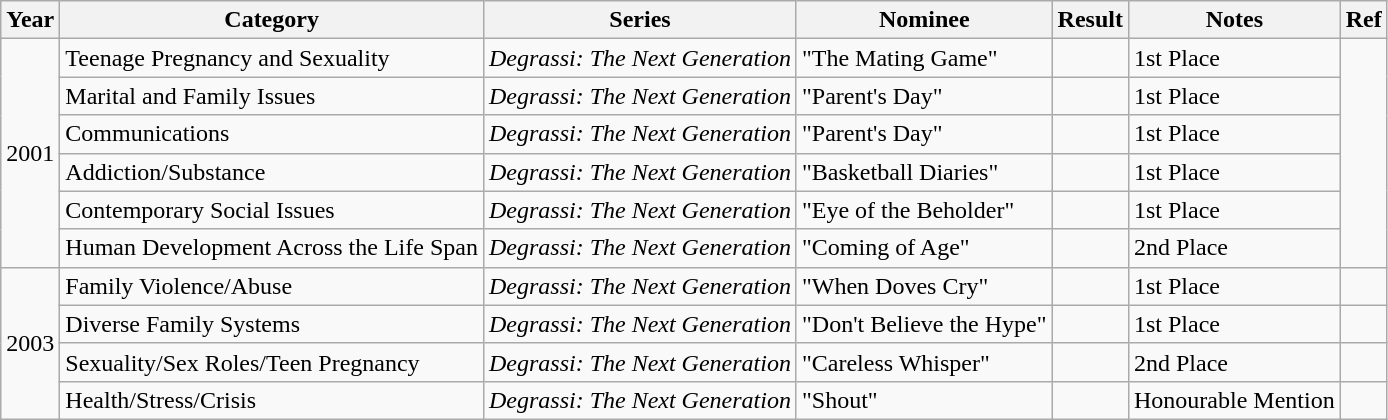<table class="wikitable">
<tr>
<th>Year</th>
<th>Category</th>
<th>Series</th>
<th>Nominee</th>
<th>Result</th>
<th>Notes</th>
<th>Ref</th>
</tr>
<tr>
<td rowspan=6>2001</td>
<td>Teenage Pregnancy and Sexuality</td>
<td><em>Degrassi: The Next Generation</em></td>
<td>"The Mating Game"</td>
<td></td>
<td>1st Place</td>
</tr>
<tr>
<td>Marital and Family Issues</td>
<td><em>Degrassi: The Next Generation</em></td>
<td>"Parent's Day"</td>
<td></td>
<td>1st Place</td>
</tr>
<tr>
<td>Communications</td>
<td><em>Degrassi: The Next Generation</em></td>
<td>"Parent's Day"</td>
<td></td>
<td>1st Place</td>
</tr>
<tr>
<td>Addiction/Substance</td>
<td><em>Degrassi: The Next Generation</em></td>
<td>"Basketball Diaries"</td>
<td></td>
<td>1st Place</td>
</tr>
<tr>
<td>Contemporary Social Issues</td>
<td><em>Degrassi: The Next Generation</em></td>
<td>"Eye of the Beholder"</td>
<td></td>
<td>1st Place</td>
</tr>
<tr>
<td>Human Development Across the Life Span</td>
<td><em>Degrassi: The Next Generation</em></td>
<td>"Coming of Age"</td>
<td></td>
<td>2nd Place</td>
</tr>
<tr>
<td rowspan=4>2003</td>
<td>Family Violence/Abuse</td>
<td><em>Degrassi: The Next Generation</em></td>
<td>"When Doves Cry"</td>
<td></td>
<td>1st Place</td>
<td></td>
</tr>
<tr>
<td>Diverse Family Systems</td>
<td><em>Degrassi: The Next Generation</em></td>
<td>"Don't Believe the Hype"</td>
<td></td>
<td>1st Place</td>
<td></td>
</tr>
<tr>
<td>Sexuality/Sex Roles/Teen Pregnancy</td>
<td><em>Degrassi: The Next Generation</em></td>
<td>"Careless Whisper"</td>
<td></td>
<td>2nd Place</td>
<td></td>
</tr>
<tr>
<td>Health/Stress/Crisis</td>
<td><em>Degrassi: The Next Generation</em></td>
<td>"Shout"</td>
<td></td>
<td>Honourable Mention</td>
<td></td>
</tr>
</table>
